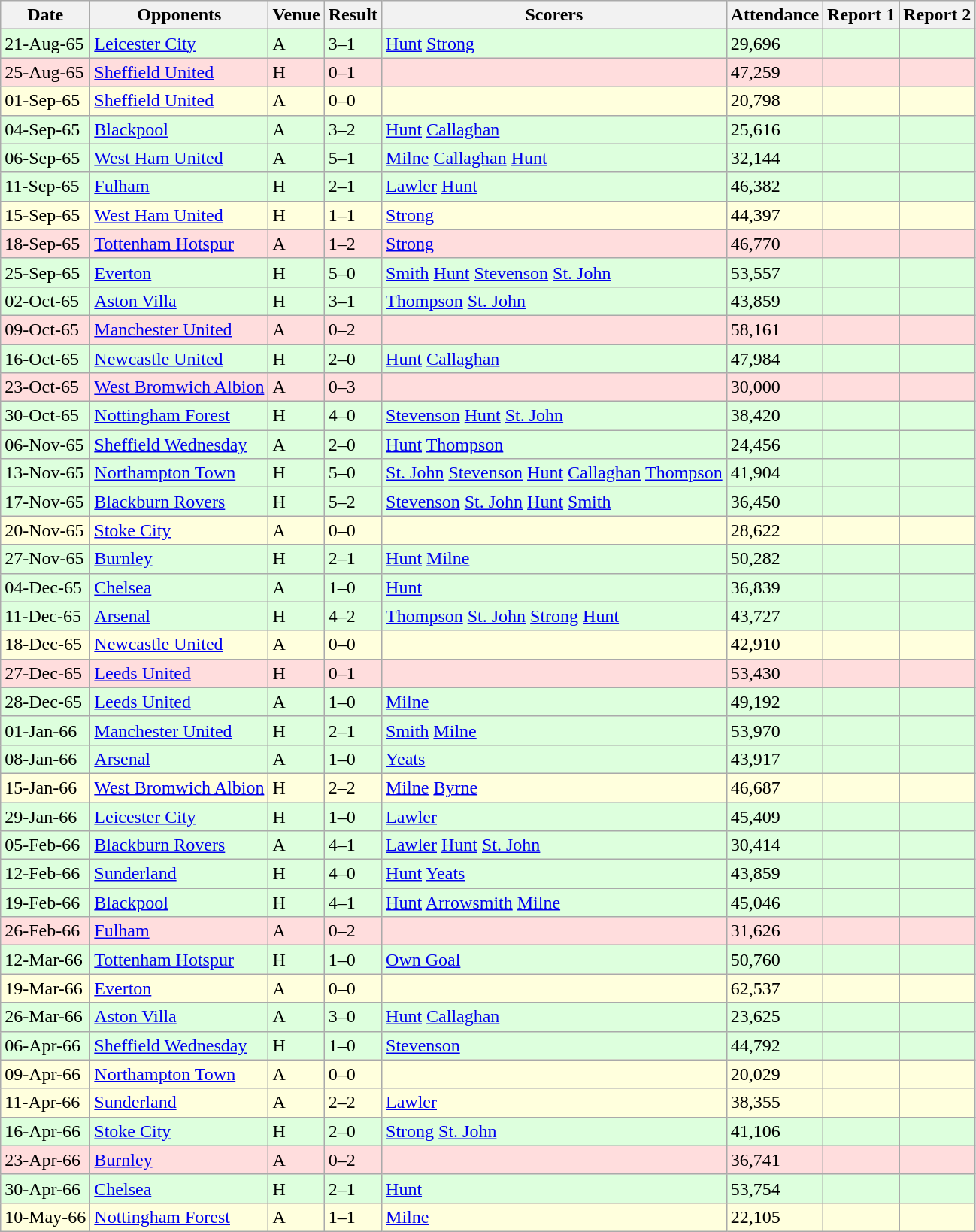<table class=wikitable>
<tr>
<th>Date</th>
<th>Opponents</th>
<th>Venue</th>
<th>Result</th>
<th>Scorers</th>
<th>Attendance</th>
<th>Report 1</th>
<th>Report 2</th>
</tr>
<tr bgcolor="#ddffdd">
<td>21-Aug-65</td>
<td><a href='#'>Leicester City</a></td>
<td>A</td>
<td>3–1</td>
<td><a href='#'>Hunt</a>  <a href='#'>Strong</a> </td>
<td>29,696</td>
<td></td>
<td></td>
</tr>
<tr bgcolor="#ffdddd">
<td>25-Aug-65</td>
<td><a href='#'>Sheffield United</a></td>
<td>H</td>
<td>0–1</td>
<td></td>
<td>47,259</td>
<td></td>
<td></td>
</tr>
<tr bgcolor="#ffffdd">
<td>01-Sep-65</td>
<td><a href='#'>Sheffield United</a></td>
<td>A</td>
<td>0–0</td>
<td></td>
<td>20,798</td>
<td></td>
<td></td>
</tr>
<tr bgcolor="#ddffdd">
<td>04-Sep-65</td>
<td><a href='#'>Blackpool</a></td>
<td>A</td>
<td>3–2</td>
<td><a href='#'>Hunt</a>  <a href='#'>Callaghan</a> </td>
<td>25,616</td>
<td></td>
<td></td>
</tr>
<tr bgcolor="#ddffdd">
<td>06-Sep-65</td>
<td><a href='#'>West Ham United</a></td>
<td>A</td>
<td>5–1</td>
<td><a href='#'>Milne</a>  <a href='#'>Callaghan</a>  <a href='#'>Hunt</a> </td>
<td>32,144</td>
<td></td>
<td></td>
</tr>
<tr bgcolor="#ddffdd">
<td>11-Sep-65</td>
<td><a href='#'>Fulham</a></td>
<td>H</td>
<td>2–1</td>
<td><a href='#'>Lawler</a>  <a href='#'>Hunt</a> </td>
<td>46,382</td>
<td></td>
<td></td>
</tr>
<tr bgcolor="#ffffdd">
<td>15-Sep-65</td>
<td><a href='#'>West Ham United</a></td>
<td>H</td>
<td>1–1</td>
<td><a href='#'>Strong</a> </td>
<td>44,397</td>
<td></td>
<td></td>
</tr>
<tr bgcolor="#ffdddd">
<td>18-Sep-65</td>
<td><a href='#'>Tottenham Hotspur</a></td>
<td>A</td>
<td>1–2</td>
<td><a href='#'>Strong</a> </td>
<td>46,770</td>
<td></td>
<td></td>
</tr>
<tr bgcolor="#ddffdd">
<td>25-Sep-65</td>
<td><a href='#'>Everton</a></td>
<td>H</td>
<td>5–0</td>
<td><a href='#'>Smith</a>  <a href='#'>Hunt</a>  <a href='#'>Stevenson</a>  <a href='#'>St. John</a> </td>
<td>53,557</td>
<td></td>
<td></td>
</tr>
<tr bgcolor="#ddffdd">
<td>02-Oct-65</td>
<td><a href='#'>Aston Villa</a></td>
<td>H</td>
<td>3–1</td>
<td><a href='#'>Thompson</a>  <a href='#'>St. John</a> </td>
<td>43,859</td>
<td></td>
<td></td>
</tr>
<tr bgcolor="#ffdddd">
<td>09-Oct-65</td>
<td><a href='#'>Manchester United</a></td>
<td>A</td>
<td>0–2</td>
<td></td>
<td>58,161</td>
<td></td>
<td></td>
</tr>
<tr bgcolor="#ddffdd">
<td>16-Oct-65</td>
<td><a href='#'>Newcastle United</a></td>
<td>H</td>
<td>2–0</td>
<td><a href='#'>Hunt</a>  <a href='#'>Callaghan</a> </td>
<td>47,984</td>
<td></td>
<td></td>
</tr>
<tr bgcolor="#ffdddd">
<td>23-Oct-65</td>
<td><a href='#'>West Bromwich Albion</a></td>
<td>A</td>
<td>0–3</td>
<td></td>
<td>30,000</td>
<td></td>
<td></td>
</tr>
<tr bgcolor="#ddffdd">
<td>30-Oct-65</td>
<td><a href='#'>Nottingham Forest</a></td>
<td>H</td>
<td>4–0</td>
<td><a href='#'>Stevenson</a>  <a href='#'>Hunt</a>  <a href='#'>St. John</a> </td>
<td>38,420</td>
<td></td>
<td></td>
</tr>
<tr bgcolor="#ddffdd">
<td>06-Nov-65</td>
<td><a href='#'>Sheffield Wednesday</a></td>
<td>A</td>
<td>2–0</td>
<td><a href='#'>Hunt</a>  <a href='#'>Thompson</a> </td>
<td>24,456</td>
<td></td>
<td></td>
</tr>
<tr bgcolor="#ddffdd">
<td>13-Nov-65</td>
<td><a href='#'>Northampton Town</a></td>
<td>H</td>
<td>5–0</td>
<td><a href='#'>St. John</a>  <a href='#'>Stevenson</a>  <a href='#'>Hunt</a>  <a href='#'>Callaghan</a>  <a href='#'>Thompson</a> </td>
<td>41,904</td>
<td></td>
<td></td>
</tr>
<tr bgcolor="#ddffdd">
<td>17-Nov-65</td>
<td><a href='#'>Blackburn Rovers</a></td>
<td>H</td>
<td>5–2</td>
<td><a href='#'>Stevenson</a>  <a href='#'>St. John</a>  <a href='#'>Hunt</a>  <a href='#'>Smith</a> </td>
<td>36,450</td>
<td></td>
<td></td>
</tr>
<tr bgcolor="#ffffdd">
<td>20-Nov-65</td>
<td><a href='#'>Stoke City</a></td>
<td>A</td>
<td>0–0</td>
<td></td>
<td>28,622</td>
<td></td>
<td></td>
</tr>
<tr bgcolor="#ddffdd">
<td>27-Nov-65</td>
<td><a href='#'>Burnley</a></td>
<td>H</td>
<td>2–1</td>
<td><a href='#'>Hunt</a>  <a href='#'>Milne</a> </td>
<td>50,282</td>
<td></td>
<td></td>
</tr>
<tr bgcolor="#ddffdd">
<td>04-Dec-65</td>
<td><a href='#'>Chelsea</a></td>
<td>A</td>
<td>1–0</td>
<td><a href='#'>Hunt</a> </td>
<td>36,839</td>
<td></td>
<td></td>
</tr>
<tr bgcolor="#ddffdd">
<td>11-Dec-65</td>
<td><a href='#'>Arsenal</a></td>
<td>H</td>
<td>4–2</td>
<td><a href='#'>Thompson</a>  <a href='#'>St. John</a>  <a href='#'>Strong</a>  <a href='#'>Hunt</a> </td>
<td>43,727</td>
<td></td>
<td></td>
</tr>
<tr bgcolor="#ffffdd">
<td>18-Dec-65</td>
<td><a href='#'>Newcastle United</a></td>
<td>A</td>
<td>0–0</td>
<td></td>
<td>42,910</td>
<td></td>
<td></td>
</tr>
<tr bgcolor="#ffdddd">
<td>27-Dec-65</td>
<td><a href='#'>Leeds United</a></td>
<td>H</td>
<td>0–1</td>
<td></td>
<td>53,430</td>
<td></td>
<td></td>
</tr>
<tr bgcolor="#ddffdd">
<td>28-Dec-65</td>
<td><a href='#'>Leeds United</a></td>
<td>A</td>
<td>1–0</td>
<td><a href='#'>Milne</a> </td>
<td>49,192</td>
<td></td>
<td></td>
</tr>
<tr bgcolor="#ddffdd">
<td>01-Jan-66</td>
<td><a href='#'>Manchester United</a></td>
<td>H</td>
<td>2–1</td>
<td><a href='#'>Smith</a>  <a href='#'>Milne</a> </td>
<td>53,970</td>
<td></td>
<td></td>
</tr>
<tr bgcolor="#ddffdd">
<td>08-Jan-66</td>
<td><a href='#'>Arsenal</a></td>
<td>A</td>
<td>1–0</td>
<td><a href='#'>Yeats</a> </td>
<td>43,917</td>
<td></td>
<td></td>
</tr>
<tr bgcolor="#ffffdd">
<td>15-Jan-66</td>
<td><a href='#'>West Bromwich Albion</a></td>
<td>H</td>
<td>2–2</td>
<td><a href='#'>Milne</a>  <a href='#'>Byrne</a> </td>
<td>46,687</td>
<td></td>
<td></td>
</tr>
<tr bgcolor="#ddffdd">
<td>29-Jan-66</td>
<td><a href='#'>Leicester City</a></td>
<td>H</td>
<td>1–0</td>
<td><a href='#'>Lawler</a> </td>
<td>45,409</td>
<td></td>
<td></td>
</tr>
<tr bgcolor="#ddffdd">
<td>05-Feb-66</td>
<td><a href='#'>Blackburn Rovers</a></td>
<td>A</td>
<td>4–1</td>
<td><a href='#'>Lawler</a>  <a href='#'>Hunt</a>  <a href='#'>St. John</a> </td>
<td>30,414</td>
<td></td>
<td></td>
</tr>
<tr bgcolor="#ddffdd">
<td>12-Feb-66</td>
<td><a href='#'>Sunderland</a></td>
<td>H</td>
<td>4–0</td>
<td><a href='#'>Hunt</a>  <a href='#'>Yeats</a> </td>
<td>43,859</td>
<td></td>
<td></td>
</tr>
<tr bgcolor="#ddffdd">
<td>19-Feb-66</td>
<td><a href='#'>Blackpool</a></td>
<td>H</td>
<td>4–1</td>
<td><a href='#'>Hunt</a>  <a href='#'>Arrowsmith</a>  <a href='#'>Milne</a> </td>
<td>45,046</td>
<td></td>
<td></td>
</tr>
<tr bgcolor="#ffdddd">
<td>26-Feb-66</td>
<td><a href='#'>Fulham</a></td>
<td>A</td>
<td>0–2</td>
<td></td>
<td>31,626</td>
<td></td>
<td></td>
</tr>
<tr bgcolor="#ddffdd">
<td>12-Mar-66</td>
<td><a href='#'>Tottenham Hotspur</a></td>
<td>H</td>
<td>1–0</td>
<td><a href='#'>Own Goal</a> </td>
<td>50,760</td>
<td></td>
<td></td>
</tr>
<tr bgcolor="#ffffdd">
<td>19-Mar-66</td>
<td><a href='#'>Everton</a></td>
<td>A</td>
<td>0–0</td>
<td></td>
<td>62,537</td>
<td></td>
<td></td>
</tr>
<tr bgcolor="#ddffdd">
<td>26-Mar-66</td>
<td><a href='#'>Aston Villa</a></td>
<td>A</td>
<td>3–0</td>
<td><a href='#'>Hunt</a>  <a href='#'>Callaghan</a> </td>
<td>23,625</td>
<td></td>
<td></td>
</tr>
<tr bgcolor="#ddffdd">
<td>06-Apr-66</td>
<td><a href='#'>Sheffield Wednesday</a></td>
<td>H</td>
<td>1–0</td>
<td><a href='#'>Stevenson</a> </td>
<td>44,792</td>
<td></td>
<td></td>
</tr>
<tr bgcolor="#ffffdd">
<td>09-Apr-66</td>
<td><a href='#'>Northampton Town</a></td>
<td>A</td>
<td>0–0</td>
<td></td>
<td>20,029</td>
<td></td>
<td></td>
</tr>
<tr bgcolor="#ffffdd">
<td>11-Apr-66</td>
<td><a href='#'>Sunderland</a></td>
<td>A</td>
<td>2–2</td>
<td><a href='#'>Lawler</a> </td>
<td>38,355</td>
<td></td>
<td></td>
</tr>
<tr bgcolor="#ddffdd">
<td>16-Apr-66</td>
<td><a href='#'>Stoke City</a></td>
<td>H</td>
<td>2–0</td>
<td><a href='#'>Strong</a>  <a href='#'>St. John</a> </td>
<td>41,106</td>
<td></td>
<td></td>
</tr>
<tr bgcolor="#ffdddd">
<td>23-Apr-66</td>
<td><a href='#'>Burnley</a></td>
<td>A</td>
<td>0–2</td>
<td></td>
<td>36,741</td>
<td></td>
<td></td>
</tr>
<tr bgcolor="#ddffdd">
<td>30-Apr-66</td>
<td><a href='#'>Chelsea</a></td>
<td>H</td>
<td>2–1</td>
<td><a href='#'>Hunt</a> </td>
<td>53,754</td>
<td></td>
<td></td>
</tr>
<tr bgcolor="#ffffdd">
<td>10-May-66</td>
<td><a href='#'>Nottingham Forest</a></td>
<td>A</td>
<td>1–1</td>
<td><a href='#'>Milne</a> </td>
<td>22,105</td>
<td></td>
<td></td>
</tr>
</table>
